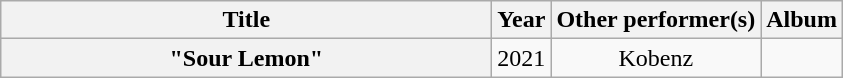<table class="wikitable plainrowheaders" style="text-align:center;">
<tr>
<th scope="col" style="width:20em;">Title</th>
<th scope="col">Year</th>
<th scope="col">Other performer(s)</th>
<th scope="col">Album</th>
</tr>
<tr>
<th scope="row">"Sour Lemon"</th>
<td>2021</td>
<td>Kobenz</td>
<td></td>
</tr>
</table>
